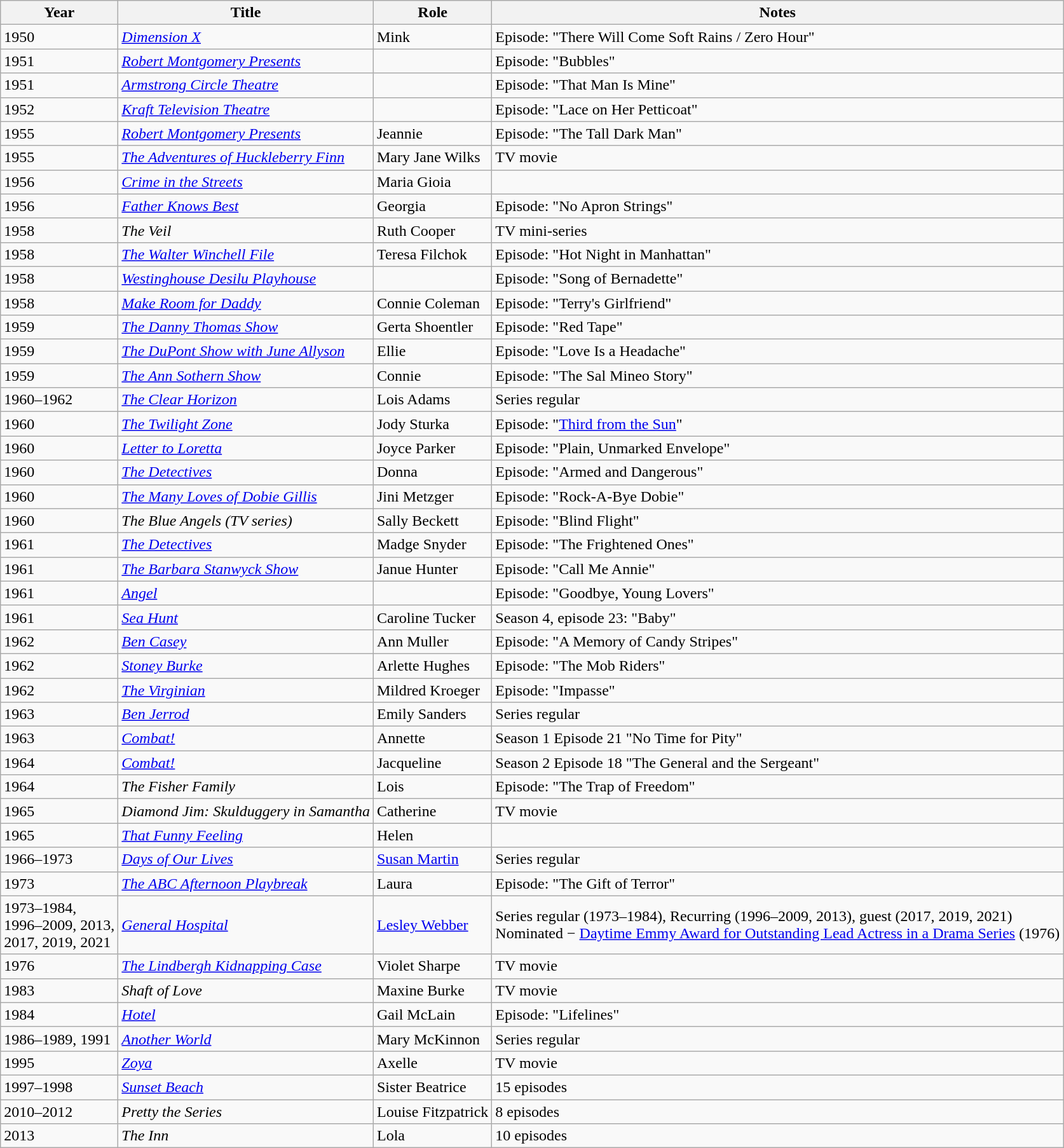<table class="wikitable sortable">
<tr>
<th class="sortable">Year</th>
<th>Title</th>
<th>Role</th>
<th>Notes</th>
</tr>
<tr>
<td>1950</td>
<td><em><a href='#'>Dimension X</a></em></td>
<td>Mink</td>
<td>Episode: "There Will Come Soft Rains / Zero Hour"</td>
</tr>
<tr>
<td>1951</td>
<td><em><a href='#'>Robert Montgomery Presents</a></em></td>
<td></td>
<td>Episode: "Bubbles"</td>
</tr>
<tr>
<td>1951</td>
<td><em><a href='#'>Armstrong Circle Theatre</a></em></td>
<td></td>
<td>Episode: "That Man Is Mine"</td>
</tr>
<tr>
<td>1952</td>
<td><em><a href='#'>Kraft Television Theatre</a></em></td>
<td></td>
<td>Episode: "Lace on Her Petticoat"</td>
</tr>
<tr>
<td>1955</td>
<td><em><a href='#'>Robert Montgomery Presents</a></em></td>
<td>Jeannie</td>
<td>Episode: "The Tall Dark Man"</td>
</tr>
<tr>
<td>1955</td>
<td><em><a href='#'>The Adventures of Huckleberry Finn</a></em></td>
<td>Mary Jane Wilks</td>
<td>TV movie</td>
</tr>
<tr>
<td>1956</td>
<td><em><a href='#'>Crime in the Streets</a></em></td>
<td>Maria Gioia</td>
<td></td>
</tr>
<tr>
<td>1956</td>
<td><em><a href='#'>Father Knows Best</a></em></td>
<td>Georgia</td>
<td>Episode: "No Apron Strings"</td>
</tr>
<tr>
<td>1958</td>
<td><em>The Veil</em></td>
<td>Ruth Cooper</td>
<td>TV mini-series</td>
</tr>
<tr>
<td>1958</td>
<td><em><a href='#'>The Walter Winchell File</a></em></td>
<td>Teresa Filchok</td>
<td>Episode: "Hot Night in Manhattan"</td>
</tr>
<tr>
<td>1958</td>
<td><em><a href='#'>Westinghouse Desilu Playhouse</a></em></td>
<td></td>
<td>Episode: "Song of Bernadette"</td>
</tr>
<tr>
<td>1958</td>
<td><em><a href='#'>Make Room for Daddy</a></em></td>
<td>Connie Coleman</td>
<td>Episode: "Terry's Girlfriend"</td>
</tr>
<tr>
<td>1959</td>
<td><em><a href='#'>The Danny Thomas Show</a></em></td>
<td>Gerta Shoentler</td>
<td>Episode: "Red Tape"</td>
</tr>
<tr>
<td>1959</td>
<td><em><a href='#'>The DuPont Show with June Allyson</a></em></td>
<td>Ellie</td>
<td>Episode: "Love Is a Headache"</td>
</tr>
<tr>
<td>1959</td>
<td><em><a href='#'>The Ann Sothern Show</a></em></td>
<td>Connie</td>
<td>Episode: "The Sal Mineo Story"</td>
</tr>
<tr>
<td>1960–1962</td>
<td><em><a href='#'>The Clear Horizon</a></em></td>
<td>Lois Adams</td>
<td>Series regular</td>
</tr>
<tr>
<td>1960</td>
<td><em><a href='#'>The Twilight Zone</a></em></td>
<td>Jody Sturka</td>
<td>Episode: "<a href='#'>Third from the Sun</a>"</td>
</tr>
<tr>
<td>1960</td>
<td><em><a href='#'>Letter to Loretta</a></em></td>
<td>Joyce Parker</td>
<td>Episode: "Plain, Unmarked Envelope"</td>
</tr>
<tr>
<td>1960</td>
<td><em><a href='#'>The Detectives</a></em></td>
<td>Donna</td>
<td>Episode: "Armed and Dangerous"</td>
</tr>
<tr>
<td>1960</td>
<td><em><a href='#'>The Many Loves of Dobie Gillis</a></em></td>
<td>Jini Metzger</td>
<td>Episode: "Rock-A-Bye Dobie"</td>
</tr>
<tr>
<td>1960</td>
<td><em>The Blue Angels (TV series)</em></td>
<td>Sally Beckett</td>
<td>Episode: "Blind Flight"</td>
</tr>
<tr>
<td>1961</td>
<td><em><a href='#'>The Detectives</a></em></td>
<td>Madge Snyder</td>
<td>Episode: "The Frightened Ones"</td>
</tr>
<tr>
<td>1961</td>
<td><em><a href='#'>The Barbara Stanwyck Show</a></em></td>
<td>Janue Hunter</td>
<td>Episode: "Call Me Annie"</td>
</tr>
<tr>
<td>1961</td>
<td><em><a href='#'>Angel</a></em></td>
<td></td>
<td>Episode: "Goodbye, Young Lovers"</td>
</tr>
<tr>
<td>1961</td>
<td><em><a href='#'>Sea Hunt</a></em></td>
<td>Caroline Tucker</td>
<td>Season 4, episode 23: "Baby"</td>
</tr>
<tr>
<td>1962</td>
<td><em><a href='#'>Ben Casey</a></em></td>
<td>Ann Muller</td>
<td>Episode: "A Memory of Candy Stripes"</td>
</tr>
<tr>
<td>1962</td>
<td><em><a href='#'>Stoney Burke</a></em></td>
<td>Arlette Hughes</td>
<td>Episode: "The Mob Riders"</td>
</tr>
<tr>
<td>1962</td>
<td><em><a href='#'>The Virginian</a></em></td>
<td>Mildred Kroeger</td>
<td>Episode: "Impasse"</td>
</tr>
<tr>
<td>1963</td>
<td><em><a href='#'>Ben Jerrod</a></em></td>
<td>Emily Sanders</td>
<td>Series regular</td>
</tr>
<tr>
<td>1963</td>
<td><em><a href='#'>Combat!</a></em></td>
<td>Annette</td>
<td>Season 1 Episode 21 "No Time for Pity"</td>
</tr>
<tr>
<td>1964</td>
<td><em><a href='#'>Combat!</a></em></td>
<td>Jacqueline</td>
<td>Season 2 Episode 18 "The General and the Sergeant"</td>
</tr>
<tr>
<td>1964</td>
<td><em>The Fisher Family</em></td>
<td>Lois</td>
<td>Episode: "The Trap of Freedom"</td>
</tr>
<tr>
<td>1965</td>
<td><em>Diamond Jim: Skulduggery in Samantha</em></td>
<td>Catherine</td>
<td>TV movie</td>
</tr>
<tr>
<td>1965</td>
<td><em><a href='#'>That Funny Feeling</a></em></td>
<td>Helen</td>
<td></td>
</tr>
<tr>
<td>1966–1973</td>
<td><em><a href='#'>Days of Our Lives</a></em></td>
<td><a href='#'>Susan Martin</a></td>
<td>Series regular</td>
</tr>
<tr>
<td>1973</td>
<td><em><a href='#'>The ABC Afternoon Playbreak</a></em></td>
<td>Laura</td>
<td>Episode: "The Gift of Terror"</td>
</tr>
<tr>
<td>1973–1984,<br>1996–2009, 2013,<br>2017, 2019, 2021</td>
<td><em><a href='#'>General Hospital</a></em></td>
<td><a href='#'>Lesley Webber</a></td>
<td>Series regular (1973–1984), Recurring (1996–2009, 2013), guest (2017, 2019, 2021)<br>Nominated − <a href='#'>Daytime Emmy Award for Outstanding Lead Actress in a Drama Series</a> (1976)</td>
</tr>
<tr>
<td>1976</td>
<td><em><a href='#'>The Lindbergh Kidnapping Case</a></em></td>
<td>Violet Sharpe</td>
<td>TV movie</td>
</tr>
<tr>
<td>1983</td>
<td><em>Shaft of Love</em></td>
<td>Maxine Burke</td>
<td>TV movie</td>
</tr>
<tr>
<td>1984</td>
<td><em><a href='#'>Hotel</a></em></td>
<td>Gail McLain</td>
<td>Episode: "Lifelines"</td>
</tr>
<tr>
<td>1986–1989, 1991</td>
<td><em><a href='#'>Another World</a></em></td>
<td>Mary McKinnon</td>
<td>Series regular</td>
</tr>
<tr>
<td>1995</td>
<td><em><a href='#'>Zoya</a></em></td>
<td>Axelle</td>
<td>TV movie</td>
</tr>
<tr>
<td>1997–1998</td>
<td><em><a href='#'>Sunset Beach</a></em></td>
<td>Sister Beatrice</td>
<td>15 episodes</td>
</tr>
<tr>
<td>2010–2012</td>
<td><em>Pretty the Series</em></td>
<td>Louise Fitzpatrick</td>
<td>8 episodes</td>
</tr>
<tr>
<td>2013</td>
<td><em>The Inn</em></td>
<td>Lola</td>
<td>10 episodes</td>
</tr>
</table>
